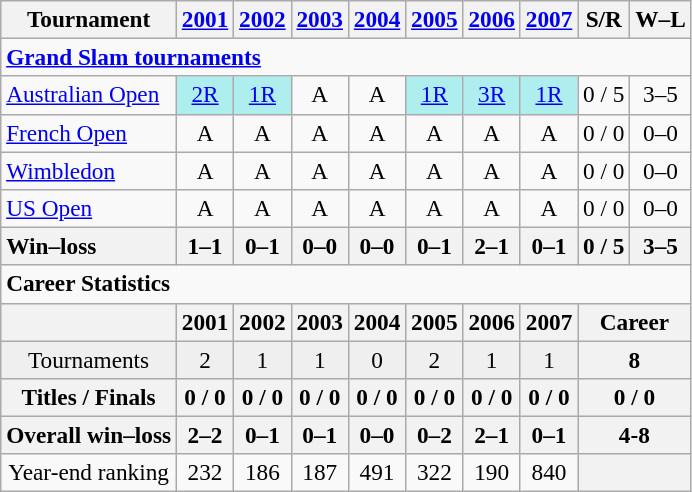<table class="wikitable" style="text-align:center;font-size:97%">
<tr>
<th>Tournament</th>
<th><a href='#'>2001</a></th>
<th><a href='#'>2002</a></th>
<th><a href='#'>2003</a></th>
<th><a href='#'>2004</a></th>
<th><a href='#'>2005</a></th>
<th><a href='#'>2006</a></th>
<th><a href='#'>2007</a></th>
<th>S/R</th>
<th>W–L</th>
</tr>
<tr>
<td colspan="10" align="left"><a href='#'><strong>Grand Slam tournaments</strong></a></td>
</tr>
<tr>
<td align="left"><a href='#'>Australian Open</a></td>
<td bgcolor="afeeee"><a href='#'>2R</a></td>
<td bgcolor="afeeee"><a href='#'>1R</a></td>
<td>A</td>
<td>A</td>
<td bgcolor="afeeee"><a href='#'>1R</a></td>
<td bgcolor="afeeee"><a href='#'>3R</a></td>
<td bgcolor="afeeee"><a href='#'>1R</a></td>
<td>0 / 5</td>
<td>3–5</td>
</tr>
<tr>
<td align="left"><a href='#'>French Open</a></td>
<td>A</td>
<td>A</td>
<td>A</td>
<td>A</td>
<td>A</td>
<td>A</td>
<td>A</td>
<td>0 / 0</td>
<td>0–0</td>
</tr>
<tr>
<td align="left"><a href='#'>Wimbledon</a></td>
<td>A</td>
<td>A</td>
<td>A</td>
<td>A</td>
<td>A</td>
<td>A</td>
<td>A</td>
<td>0 / 0</td>
<td>0–0</td>
</tr>
<tr>
<td align="left"><a href='#'>US Open</a></td>
<td>A</td>
<td>A</td>
<td>A</td>
<td>A</td>
<td>A</td>
<td>A</td>
<td>A</td>
<td>0 / 0</td>
<td>0–0</td>
</tr>
<tr>
<th style="text-align:left">Win–loss</th>
<th>1–1</th>
<th>0–1</th>
<th>0–0</th>
<th>0–0</th>
<th>0–1</th>
<th>2–1</th>
<th>0–1</th>
<th>0 / 5</th>
<th>3–5</th>
</tr>
<tr>
<td colspan="10" align="left"><strong>Career Statistics</strong></td>
</tr>
<tr>
<th></th>
<th>2001</th>
<th>2002</th>
<th>2003</th>
<th>2004</th>
<th>2005</th>
<th>2006</th>
<th>2007</th>
<th colspan="2">Career</th>
</tr>
<tr bgcolor="efefef">
<td>Tournaments</td>
<td>2</td>
<td>1</td>
<td>1</td>
<td>0</td>
<td>2</td>
<td>1</td>
<td>1</td>
<th colspan="2">8</th>
</tr>
<tr>
<th>Titles / Finals</th>
<th>0 / 0</th>
<th>0 / 0</th>
<th>0 / 0</th>
<th>0 / 0</th>
<th>0 / 0</th>
<th>0 / 0</th>
<th>0 / 0</th>
<th colspan="2">0 / 0</th>
</tr>
<tr>
<th>Overall win–loss</th>
<th>2–2</th>
<th>0–1</th>
<th>0–1</th>
<th>0–0</th>
<th>0–2</th>
<th>2–1</th>
<th>0–1</th>
<th colspan="2">4-8</th>
</tr>
<tr>
<td>Year-end ranking</td>
<td>232</td>
<td>186</td>
<td>187</td>
<td>491</td>
<td>322</td>
<td>190</td>
<td>840</td>
<th colspan="2"><strong></strong></th>
</tr>
</table>
